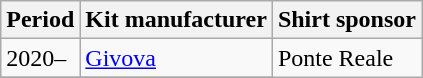<table class="wikitable">
<tr>
<th>Period</th>
<th>Kit manufacturer</th>
<th>Shirt sponsor</th>
</tr>
<tr>
<td>2020–</td>
<td><a href='#'>Givova</a></td>
<td rowspan=2>Ponte Reale</td>
</tr>
<tr>
</tr>
</table>
